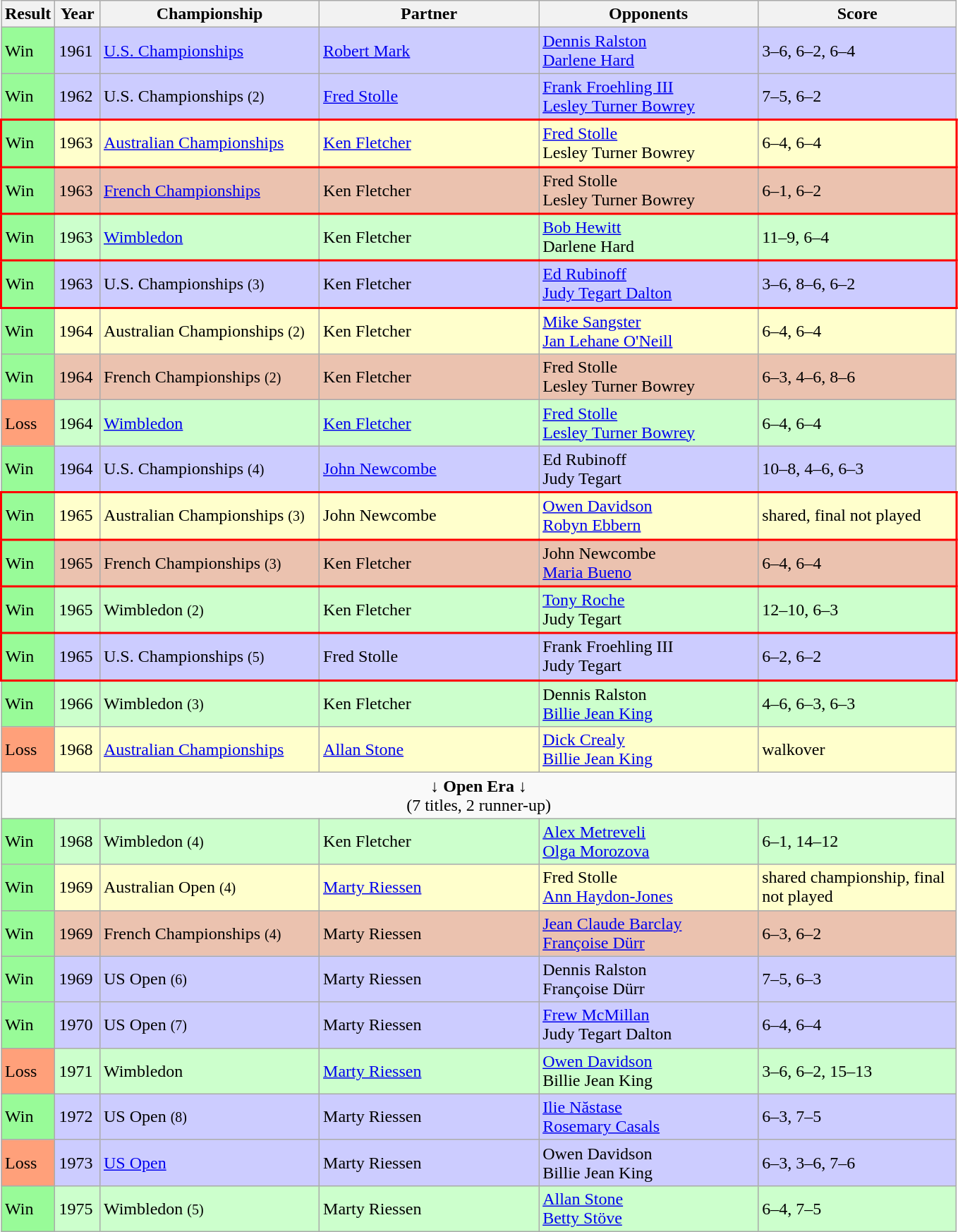<table class="sortable wikitable">
<tr>
<th style=width:40px>Result</th>
<th style=width:35px>Year</th>
<th style=width:200px>Championship</th>
<th style=width:200px>Partner</th>
<th style=width:200px>Opponents</th>
<th style=width:180px class=unsortable>Score</th>
</tr>
<tr style=background:#ccf>
<td style=background:#98fb98>Win</td>
<td>1961</td>
<td><a href='#'>U.S. Championships</a></td>
<td> <a href='#'>Robert Mark</a></td>
<td> <a href='#'>Dennis Ralston</a> <br>  <a href='#'>Darlene Hard</a></td>
<td>3–6, 6–2, 6–4</td>
</tr>
<tr style=background:#ccf>
<td style=background:#98fb98>Win</td>
<td>1962</td>
<td>U.S. Championships <small> (2)</small></td>
<td> <a href='#'>Fred Stolle</a></td>
<td> <a href='#'>Frank Froehling III</a> <br>  <a href='#'>Lesley Turner Bowrey</a></td>
<td>7–5, 6–2</td>
</tr>
<tr style="background:#ffc;border:2px solid red">
<td style=background:#98fb98>Win</td>
<td>1963</td>
<td><a href='#'>Australian Championships</a></td>
<td> <a href='#'>Ken Fletcher</a></td>
<td> <a href='#'>Fred Stolle</a><br> Lesley Turner Bowrey</td>
<td>6–4, 6–4</td>
</tr>
<tr style="background:#ebc2af;border:2px solid red">
<td style=background:#98fb98>Win</td>
<td>1963</td>
<td><a href='#'>French Championships</a></td>
<td> Ken Fletcher</td>
<td> Fred Stolle<br>  Lesley Turner Bowrey</td>
<td>6–1, 6–2</td>
</tr>
<tr style="background:#cfc;border:2px solid red">
<td style=background:#98fb98>Win</td>
<td>1963</td>
<td><a href='#'>Wimbledon</a></td>
<td> Ken Fletcher</td>
<td> <a href='#'>Bob Hewitt</a><br> Darlene Hard</td>
<td>11–9, 6–4</td>
</tr>
<tr style="background:#ccf;border:2px solid red">
<td style=background:#98fb98>Win</td>
<td>1963</td>
<td>U.S. Championships <small> (3)</small></td>
<td> Ken Fletcher</td>
<td> <a href='#'>Ed Rubinoff</a> <br>  <a href='#'>Judy Tegart Dalton</a></td>
<td>3–6, 8–6, 6–2</td>
</tr>
<tr style=background:#ffc>
<td style=background:#98fb98>Win</td>
<td>1964</td>
<td>Australian Championships <small> (2)</small></td>
<td> Ken Fletcher</td>
<td> <a href='#'>Mike Sangster</a><br> <a href='#'>Jan Lehane O'Neill</a></td>
<td>6–4, 6–4</td>
</tr>
<tr style=background:#ebc2af>
<td style=background:#98fb98>Win</td>
<td>1964</td>
<td>French Championships <small> (2)</small></td>
<td> Ken Fletcher</td>
<td> Fred Stolle<br>  Lesley Turner Bowrey</td>
<td>6–3, 4–6, 8–6</td>
</tr>
<tr style=background:#cfc>
<td style=background:#ffa07a>Loss</td>
<td>1964</td>
<td><a href='#'>Wimbledon</a></td>
<td> <a href='#'>Ken Fletcher</a></td>
<td> <a href='#'>Fred Stolle</a><br> <a href='#'>Lesley Turner Bowrey</a></td>
<td>6–4, 6–4</td>
</tr>
<tr style=background:#ccccff>
<td style=background:#98fb98>Win</td>
<td>1964</td>
<td>U.S. Championships <small> (4)</small></td>
<td> <a href='#'>John Newcombe</a></td>
<td> Ed Rubinoff <br>  Judy Tegart</td>
<td>10–8, 4–6, 6–3</td>
</tr>
<tr style="background:#ffc;border:2px solid red">
<td style=background:#98fb98>Win</td>
<td>1965</td>
<td>Australian Championships <small> (3)</small></td>
<td> John Newcombe</td>
<td> <a href='#'>Owen Davidson</a><br> <a href='#'>Robyn Ebbern</a></td>
<td>shared, final not played</td>
</tr>
<tr style="background:#ebc2af;border:2px solid red">
<td style=background:#98fb98>Win</td>
<td>1965</td>
<td>French Championships <small> (3)</small></td>
<td> Ken Fletcher</td>
<td> John Newcombe<br>  <a href='#'>Maria Bueno</a></td>
<td>6–4, 6–4</td>
</tr>
<tr style="background:#cfc;border:2px solid red">
<td style=background:#98fb98>Win</td>
<td>1965</td>
<td>Wimbledon <small> (2)</small></td>
<td> Ken Fletcher</td>
<td> <a href='#'>Tony Roche</a><br> Judy Tegart</td>
<td>12–10, 6–3</td>
</tr>
<tr style="background:#ccf;border:2px solid red">
<td style=background:#98fb98>Win</td>
<td>1965</td>
<td>U.S. Championships <small> (5)</small></td>
<td> Fred Stolle</td>
<td> Frank Froehling III <br>  Judy Tegart</td>
<td>6–2, 6–2</td>
</tr>
<tr style=background:#cfc>
<td style=background:#98fb98>Win</td>
<td>1966</td>
<td>Wimbledon <small> (3)</small></td>
<td> Ken Fletcher</td>
<td> Dennis Ralston<br> <a href='#'>Billie Jean King</a></td>
<td>4–6, 6–3, 6–3</td>
</tr>
<tr style=background:#ffc>
<td style=background:#ffa07a>Loss</td>
<td>1968</td>
<td><a href='#'>Australian Championships</a></td>
<td> <a href='#'>Allan Stone</a></td>
<td> <a href='#'>Dick Crealy</a><br> <a href='#'>Billie Jean King</a></td>
<td>walkover</td>
</tr>
<tr>
<td align=center colspan=6><strong>↓ Open Era ↓</strong><br>(7 titles, 2 runner-up)</td>
</tr>
<tr style=background:#cfc>
<td style=background:#98fb98>Win</td>
<td>1968</td>
<td>Wimbledon <small> (4)</small></td>
<td> Ken Fletcher</td>
<td> <a href='#'>Alex Metreveli</a><br> <a href='#'>Olga Morozova</a></td>
<td>6–1, 14–12</td>
</tr>
<tr style=background:#ffc>
<td style=background:#98fb98>Win</td>
<td>1969</td>
<td>Australian Open <small> (4)</small></td>
<td> <a href='#'>Marty Riessen</a></td>
<td> Fred Stolle<br> <a href='#'>Ann Haydon-Jones</a></td>
<td>shared championship, final not played</td>
</tr>
<tr style=background:#ebc2af>
<td style=background:#98fb98>Win</td>
<td>1969</td>
<td>French Championships <small> (4)</small></td>
<td> Marty Riessen</td>
<td> <a href='#'>Jean Claude Barclay</a><br>  <a href='#'>Françoise Dürr</a></td>
<td>6–3, 6–2</td>
</tr>
<tr style=background:#ccf>
<td style=background:#98fb98>Win</td>
<td>1969</td>
<td>US Open <small> (6)</small></td>
<td> Marty Riessen</td>
<td> Dennis Ralston <br>  Françoise Dürr</td>
<td>7–5, 6–3</td>
</tr>
<tr style=background:#ccf>
<td style=background:#98fb98>Win</td>
<td>1970</td>
<td>US Open <small> (7)</small></td>
<td> Marty Riessen</td>
<td> <a href='#'>Frew McMillan</a> <br>  Judy Tegart Dalton</td>
<td>6–4, 6–4</td>
</tr>
<tr style=background:#cfc>
<td style=background:#ffa07a>Loss</td>
<td>1971</td>
<td>Wimbledon</td>
<td> <a href='#'>Marty Riessen</a></td>
<td> <a href='#'>Owen Davidson</a><br> Billie Jean King</td>
<td>3–6, 6–2, 15–13</td>
</tr>
<tr style=background:#ccf>
<td style=background:#98fb98>Win</td>
<td>1972</td>
<td>US Open <small> (8)</small></td>
<td> Marty Riessen</td>
<td> <a href='#'>Ilie Năstase</a> <br>  <a href='#'>Rosemary Casals</a></td>
<td>6–3, 7–5</td>
</tr>
<tr style=background:#ccf>
<td style=background:#ffa07a>Loss</td>
<td>1973</td>
<td><a href='#'>US Open</a></td>
<td> Marty Riessen</td>
<td> Owen Davidson <br>  Billie Jean King</td>
<td>6–3, 3–6, 7–6</td>
</tr>
<tr style=background:#cfc>
<td style=background:#98fb98>Win</td>
<td>1975</td>
<td>Wimbledon <small> (5)</small></td>
<td> Marty Riessen</td>
<td> <a href='#'>Allan Stone</a><br> <a href='#'>Betty Stöve</a></td>
<td>6–4, 7–5</td>
</tr>
</table>
